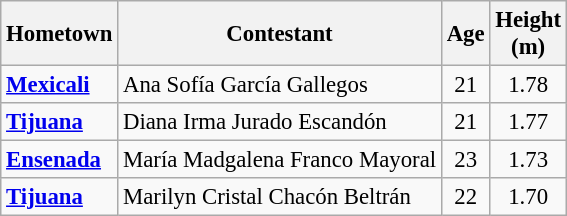<table class="wikitable sortable" style="font-size: 95%;">
<tr>
<th>Hometown</th>
<th>Contestant</th>
<th>Age</th>
<th>Height<br> (m)</th>
</tr>
<tr>
<td><strong><a href='#'>Mexicali</a></strong></td>
<td>Ana Sofía García Gallegos</td>
<td align="center">21</td>
<td align="center">1.78</td>
</tr>
<tr>
<td><strong><a href='#'>Tijuana</a></strong></td>
<td>Diana Irma Jurado Escandón</td>
<td align="center">21</td>
<td align="center">1.77</td>
</tr>
<tr>
<td><strong><a href='#'>Ensenada</a></strong></td>
<td>María Madgalena Franco Mayoral</td>
<td align="center">23</td>
<td align="center">1.73</td>
</tr>
<tr>
<td><strong><a href='#'>Tijuana</a></strong></td>
<td>Marilyn Cristal Chacón Beltrán</td>
<td align="center">22</td>
<td align="center">1.70</td>
</tr>
</table>
